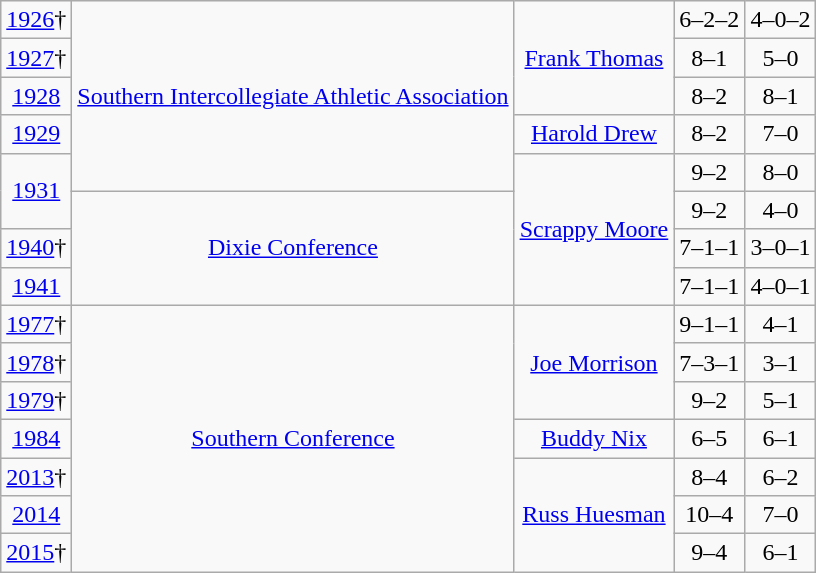<table class="wikitable" style="text-align:center">
<tr>
<td><a href='#'>1926</a>†</td>
<td rowspan="5"><a href='#'>Southern Intercollegiate Athletic Association</a></td>
<td rowspan="3"><a href='#'>Frank Thomas</a></td>
<td>6–2–2</td>
<td>4–0–2</td>
</tr>
<tr align="center">
<td><a href='#'>1927</a>†</td>
<td>8–1</td>
<td>5–0</td>
</tr>
<tr align="center">
<td><a href='#'>1928</a></td>
<td>8–2</td>
<td>8–1</td>
</tr>
<tr align="center">
<td><a href='#'>1929</a></td>
<td><a href='#'>Harold Drew</a></td>
<td>8–2</td>
<td>7–0</td>
</tr>
<tr align="center">
<td rowspan="2"><a href='#'>1931</a></td>
<td rowspan="4"><a href='#'>Scrappy Moore</a></td>
<td>9–2</td>
<td>8–0</td>
</tr>
<tr align="center">
<td rowspan="3"><a href='#'>Dixie Conference</a></td>
<td>9–2</td>
<td>4–0</td>
</tr>
<tr align="center">
<td><a href='#'>1940</a>†</td>
<td>7–1–1</td>
<td>3–0–1</td>
</tr>
<tr align="center">
<td><a href='#'>1941</a></td>
<td>7–1–1</td>
<td>4–0–1</td>
</tr>
<tr align="center">
<td><a href='#'>1977</a>†</td>
<td rowspan="7"><a href='#'>Southern Conference</a></td>
<td rowspan="3"><a href='#'>Joe Morrison</a></td>
<td>9–1–1</td>
<td>4–1</td>
</tr>
<tr align="center">
<td><a href='#'>1978</a>†</td>
<td>7–3–1</td>
<td>3–1</td>
</tr>
<tr align="center">
<td><a href='#'>1979</a>†</td>
<td>9–2</td>
<td>5–1</td>
</tr>
<tr align="center">
<td><a href='#'>1984</a></td>
<td><a href='#'>Buddy Nix</a></td>
<td>6–5</td>
<td>6–1</td>
</tr>
<tr align="center">
<td><a href='#'>2013</a>†</td>
<td rowspan="3"><a href='#'>Russ Huesman</a></td>
<td>8–4</td>
<td>6–2</td>
</tr>
<tr align="center">
<td><a href='#'>2014</a></td>
<td>10–4</td>
<td>7–0</td>
</tr>
<tr align="center">
<td><a href='#'>2015</a>†</td>
<td>9–4</td>
<td>6–1</td>
</tr>
</table>
